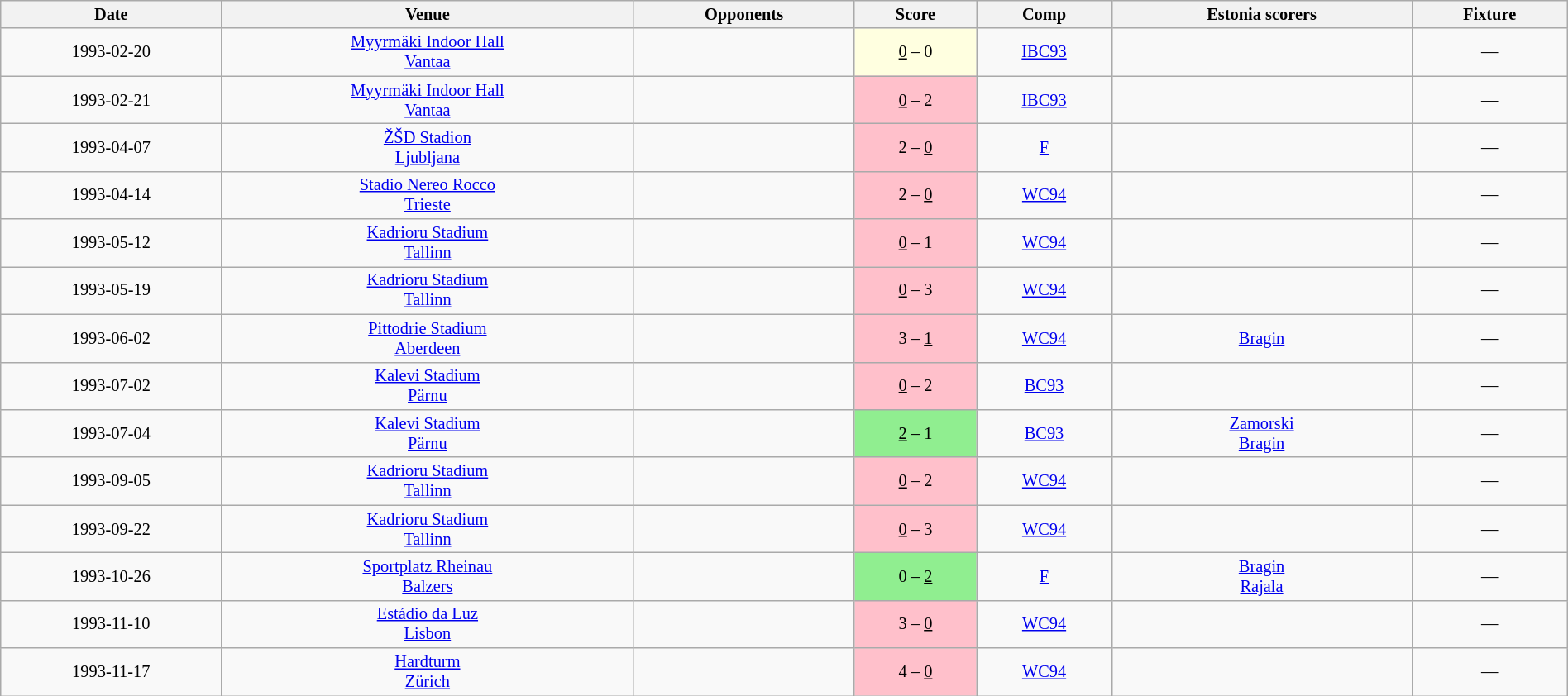<table class="wikitable" style="font-size:85%; text-align:center;" width="100%">
<tr>
<th>Date</th>
<th>Venue</th>
<th>Opponents</th>
<th>Score</th>
<th>Comp</th>
<th>Estonia scorers</th>
<th>Fixture</th>
</tr>
<tr>
<td>1993-02-20</td>
<td><a href='#'>Myyrmäki Indoor Hall</a><br> <a href='#'>Vantaa</a></td>
<td></td>
<td bgcolor="lightyellow"><u>0</u> – 0</td>
<td><a href='#'>IBC93</a></td>
<td></td>
<td>—</td>
</tr>
<tr>
<td>1993-02-21</td>
<td><a href='#'>Myyrmäki Indoor Hall</a><br> <a href='#'>Vantaa</a></td>
<td></td>
<td bgcolor="pink"><u>0</u> – 2</td>
<td><a href='#'>IBC93</a></td>
<td></td>
<td>—</td>
</tr>
<tr>
<td>1993-04-07</td>
<td><a href='#'>ŽŠD Stadion</a><br> <a href='#'>Ljubljana</a></td>
<td></td>
<td bgcolor="pink">2 – <u>0</u></td>
<td><a href='#'>F</a></td>
<td></td>
<td>—</td>
</tr>
<tr>
<td>1993-04-14</td>
<td><a href='#'>Stadio Nereo Rocco</a><br> <a href='#'>Trieste</a></td>
<td></td>
<td bgcolor="pink">2 – <u>0</u></td>
<td><a href='#'>WC94</a></td>
<td></td>
<td>—</td>
</tr>
<tr>
<td>1993-05-12</td>
<td><a href='#'>Kadrioru Stadium</a><br> <a href='#'>Tallinn</a></td>
<td></td>
<td bgcolor="pink"><u>0</u> – 1</td>
<td><a href='#'>WC94</a></td>
<td></td>
<td>—</td>
</tr>
<tr>
<td>1993-05-19</td>
<td><a href='#'>Kadrioru Stadium</a><br> <a href='#'>Tallinn</a></td>
<td></td>
<td bgcolor="pink"><u>0</u> – 3</td>
<td><a href='#'>WC94</a></td>
<td></td>
<td>—</td>
</tr>
<tr>
<td>1993-06-02</td>
<td><a href='#'>Pittodrie Stadium</a><br> <a href='#'>Aberdeen</a></td>
<td></td>
<td bgcolor="pink">3 – <u>1</u></td>
<td><a href='#'>WC94</a></td>
<td><a href='#'>Bragin</a>  </td>
<td>—</td>
</tr>
<tr>
<td>1993-07-02</td>
<td><a href='#'>Kalevi Stadium</a><br> <a href='#'>Pärnu</a></td>
<td></td>
<td bgcolor="pink"><u>0</u> – 2</td>
<td><a href='#'>BC93</a></td>
<td></td>
<td>—</td>
</tr>
<tr>
<td>1993-07-04</td>
<td><a href='#'>Kalevi Stadium</a><br> <a href='#'>Pärnu</a></td>
<td></td>
<td bgcolor="lightgreen"><u>2</u> – 1 </td>
<td><a href='#'>BC93</a></td>
<td><a href='#'>Zamorski</a>  <br> <a href='#'>Bragin</a> </td>
<td>—</td>
</tr>
<tr>
<td>1993-09-05</td>
<td><a href='#'>Kadrioru Stadium</a><br> <a href='#'>Tallinn</a></td>
<td></td>
<td bgcolor="pink"><u>0</u> – 2</td>
<td><a href='#'>WC94</a></td>
<td></td>
<td>—</td>
</tr>
<tr>
<td>1993-09-22</td>
<td><a href='#'>Kadrioru Stadium</a><br> <a href='#'>Tallinn</a></td>
<td></td>
<td bgcolor="pink"><u>0</u> – 3</td>
<td><a href='#'>WC94</a></td>
<td></td>
<td>—</td>
</tr>
<tr>
<td>1993-10-26</td>
<td><a href='#'>Sportplatz Rheinau</a><br> <a href='#'>Balzers</a></td>
<td></td>
<td bgcolor="lightgreen">0 – <u>2</u></td>
<td><a href='#'>F</a></td>
<td><a href='#'>Bragin</a>  <br> <a href='#'>Rajala</a> </td>
<td>—</td>
</tr>
<tr>
<td>1993-11-10</td>
<td><a href='#'>Estádio da Luz</a><br> <a href='#'>Lisbon</a></td>
<td></td>
<td bgcolor="pink">3 – <u>0</u></td>
<td><a href='#'>WC94</a></td>
<td></td>
<td>—</td>
</tr>
<tr>
<td>1993-11-17</td>
<td><a href='#'>Hardturm</a><br> <a href='#'>Zürich</a></td>
<td></td>
<td bgcolor="pink">4 – <u>0</u></td>
<td><a href='#'>WC94</a></td>
<td></td>
<td>—</td>
</tr>
</table>
